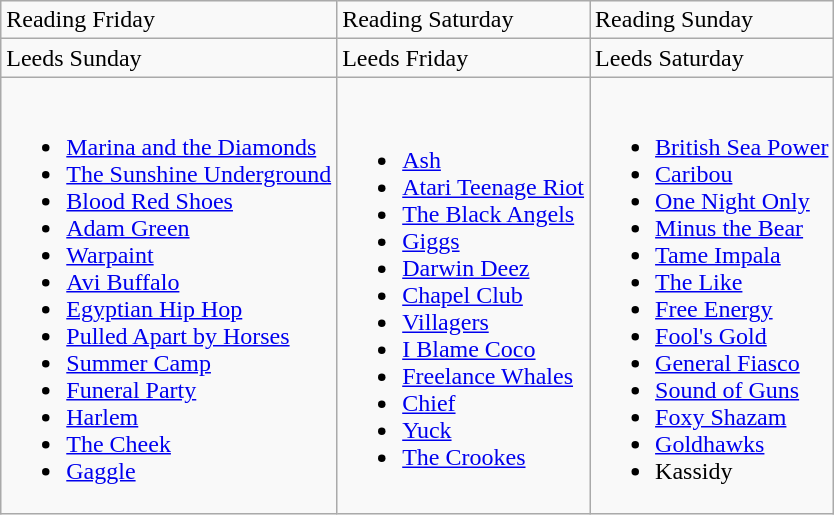<table class="wikitable">
<tr>
<td>Reading Friday</td>
<td>Reading Saturday</td>
<td>Reading Sunday</td>
</tr>
<tr>
<td>Leeds Sunday</td>
<td>Leeds Friday</td>
<td>Leeds Saturday</td>
</tr>
<tr>
<td><br><ul><li><a href='#'>Marina and the Diamonds</a></li><li><a href='#'>The Sunshine Underground</a></li><li><a href='#'>Blood Red Shoes</a></li><li><a href='#'>Adam Green</a></li><li><a href='#'>Warpaint</a></li><li><a href='#'>Avi Buffalo</a></li><li><a href='#'>Egyptian Hip Hop</a></li><li><a href='#'>Pulled Apart by Horses</a></li><li><a href='#'>Summer Camp</a></li><li><a href='#'>Funeral Party</a></li><li><a href='#'>Harlem</a></li><li><a href='#'>The Cheek</a></li><li><a href='#'>Gaggle</a></li></ul></td>
<td><br><ul><li><a href='#'>Ash</a></li><li><a href='#'>Atari Teenage Riot</a></li><li><a href='#'>The Black Angels</a></li><li><a href='#'>Giggs</a></li><li><a href='#'>Darwin Deez</a></li><li><a href='#'>Chapel Club</a></li><li><a href='#'>Villagers</a></li><li><a href='#'>I Blame Coco</a></li><li><a href='#'>Freelance Whales</a></li><li><a href='#'>Chief</a></li><li><a href='#'>Yuck</a></li><li><a href='#'>The Crookes</a></li></ul></td>
<td><br><ul><li><a href='#'>British Sea Power</a></li><li><a href='#'>Caribou</a></li><li><a href='#'>One Night Only</a></li><li><a href='#'>Minus the Bear</a></li><li><a href='#'>Tame Impala</a></li><li><a href='#'>The Like</a></li><li><a href='#'>Free Energy</a></li><li><a href='#'>Fool's Gold</a></li><li><a href='#'>General Fiasco</a></li><li><a href='#'>Sound of Guns</a></li><li><a href='#'>Foxy Shazam</a></li><li><a href='#'>Goldhawks</a></li><li>Kassidy</li></ul></td>
</tr>
</table>
